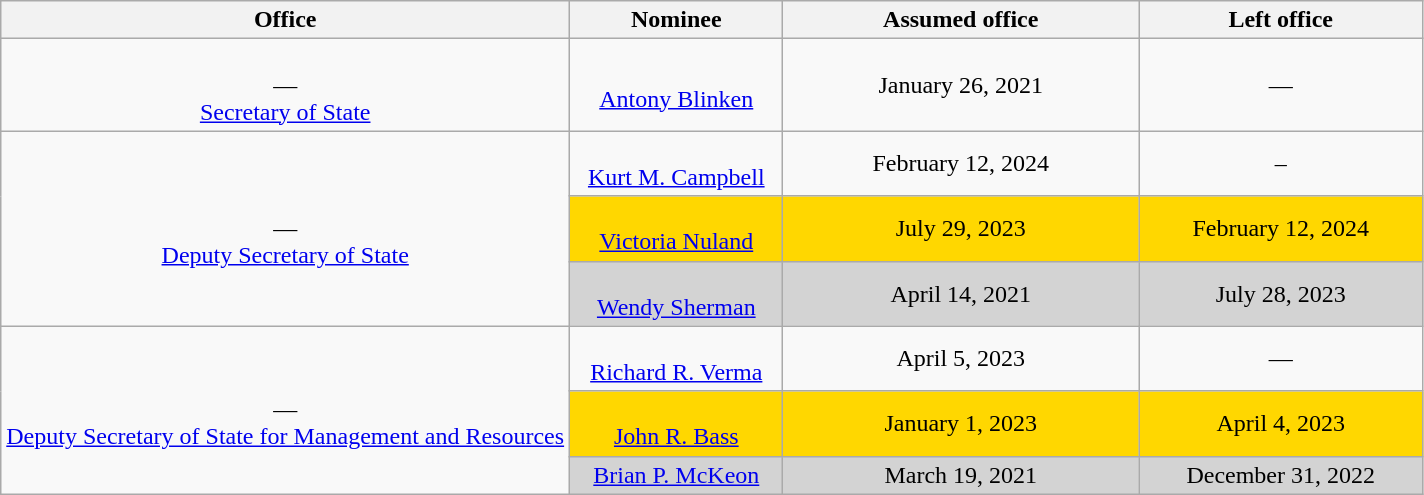<table class="wikitable sortable" style="text-align:center">
<tr>
<th style="width:40%;">Office</th>
<th style="width:15%;">Nominee</th>
<th style="width:25%;" data-sort-type="date">Assumed office</th>
<th style="width:20%;" data-sort-type="date">Left office</th>
</tr>
<tr>
<td><br>—<br><a href='#'>Secretary of State</a></td>
<td><br><a href='#'>Antony Blinken</a></td>
<td>January 26, 2021<br></td>
<td>—</td>
</tr>
<tr>
<td rowspan="3"><br>—<br><a href='#'>Deputy Secretary of State</a></td>
<td><br><a href='#'>Kurt M. Campbell</a></td>
<td>February 12, 2024<br></td>
<td>–</td>
</tr>
<tr style="background:gold;">
<td><br><a href='#'>Victoria Nuland</a></td>
<td>July 29, 2023 </td>
<td>February 12, 2024</td>
</tr>
<tr style="background:lightgray;">
<td><br><a href='#'>Wendy Sherman</a></td>
<td>April 14, 2021<br></td>
<td>July 28, 2023</td>
</tr>
<tr>
<td rowspan=3><br>—<br><a href='#'>Deputy Secretary of State for Management and Resources</a></td>
<td><br><a href='#'>Richard R. Verma</a></td>
<td>April 5, 2023<br></td>
<td>—</td>
</tr>
<tr style="background:gold;">
<td><br><a href='#'>John R. Bass</a></td>
<td>January 1, 2023</td>
<td>April 4, 2023</td>
</tr>
<tr style="background:lightgray;">
<td><a href='#'>Brian P. McKeon</a></td>
<td>March 19, 2021<br></td>
<td>December 31, 2022</td>
</tr>
</table>
